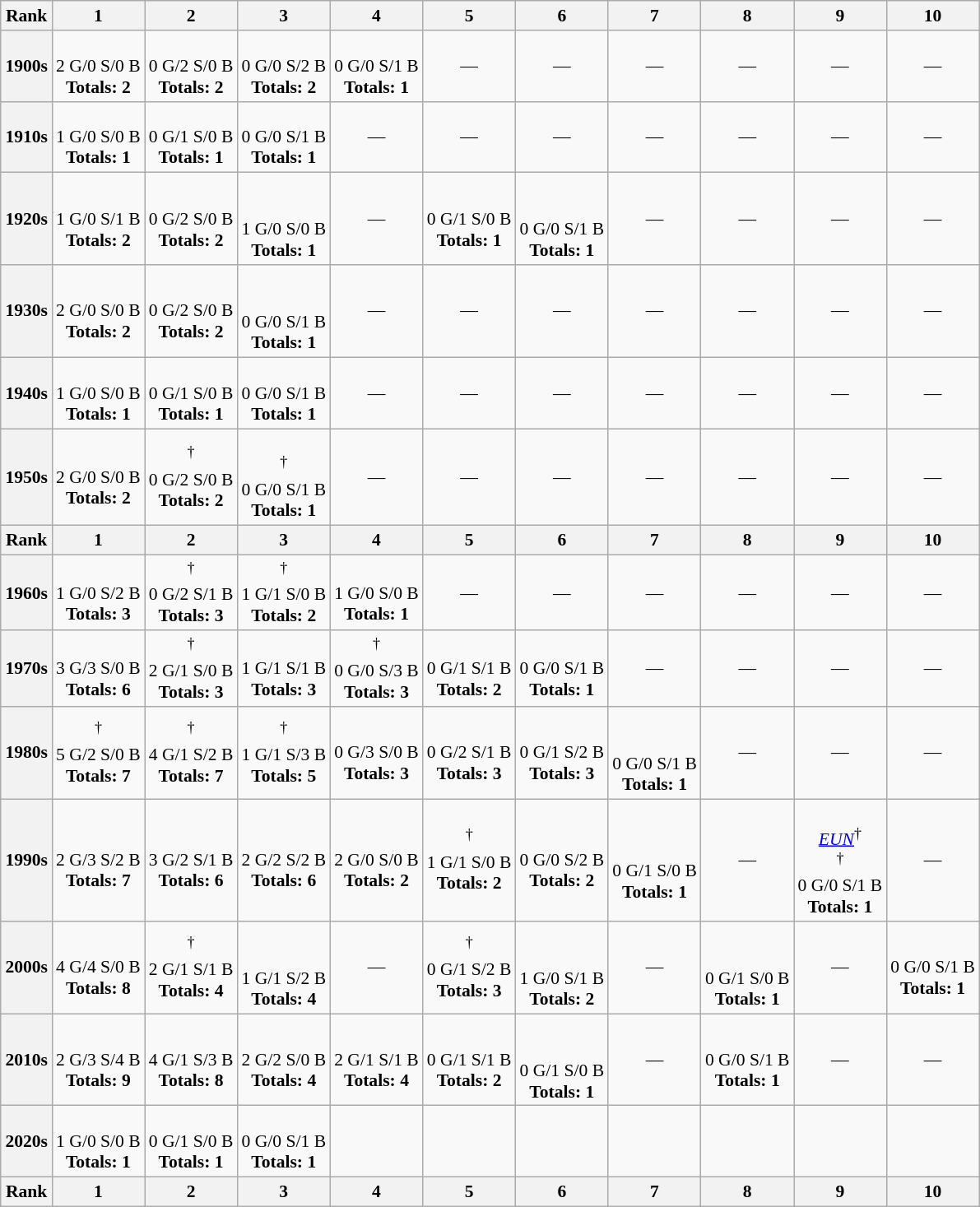<table class="wikitable" style="text-align: center; font-size: 90%; margin-left: 1em;">
<tr>
<th>Rank</th>
<th>1</th>
<th>2</th>
<th>3</th>
<th>4</th>
<th>5</th>
<th>6</th>
<th>7</th>
<th>8</th>
<th>9</th>
<th>10</th>
</tr>
<tr>
<th>1900s</th>
<td><br>2 G/0 S/0 B<br><strong>Totals: 2</strong></td>
<td><br>0 G/2 S/0 B<br><strong>Totals: 2</strong></td>
<td><br>0 G/0 S/2 B<br><strong>Totals: 2</strong></td>
<td><br>0 G/0 S/1 B<br><strong>Totals: 1</strong></td>
<td>—</td>
<td>—</td>
<td>—</td>
<td>—</td>
<td>—</td>
<td>—</td>
</tr>
<tr>
<th>1910s</th>
<td><br>1 G/0 S/0 B<br><strong>Totals: 1</strong></td>
<td><br>0 G/1 S/0 B<br><strong>Totals: 1</strong></td>
<td><br>0 G/0 S/1 B<br><strong>Totals: 1</strong></td>
<td>—</td>
<td>—</td>
<td>—</td>
<td>—</td>
<td>—</td>
<td>—</td>
<td>—</td>
</tr>
<tr>
<th>1920s</th>
<td><br>1 G/0 S/1 B<br><strong>Totals: 2</strong></td>
<td><br>0 G/2 S/0 B<br><strong>Totals: 2</strong></td>
<td><br><br>1 G/0 S/0 B<br><strong>Totals: 1</strong></td>
<td>—</td>
<td><br>0 G/1 S/0 B<br><strong>Totals: 1</strong></td>
<td><br><br>0 G/0 S/1 B<br><strong>Totals: 1</strong></td>
<td>—</td>
<td>—</td>
<td>—</td>
<td>—</td>
</tr>
<tr>
<th>1930s</th>
<td><br>2 G/0 S/0 B<br><strong>Totals: 2</strong></td>
<td><br>0 G/2 S/0 B<br><strong>Totals: 2</strong></td>
<td><br><br>0 G/0 S/1 B<br><strong>Totals: 1</strong></td>
<td>—</td>
<td>—</td>
<td>—</td>
<td>—</td>
<td>—</td>
<td>—</td>
<td>—</td>
</tr>
<tr>
<th>1940s</th>
<td><br>1 G/0 S/0 B<br><strong>Totals: 1</strong></td>
<td><br>0 G/1 S/0 B<br><strong>Totals: 1</strong></td>
<td><br>0 G/0 S/1 B<br><strong>Totals: 1</strong></td>
<td>—</td>
<td>—</td>
<td>—</td>
<td>—</td>
<td>—</td>
<td>—</td>
<td>—</td>
</tr>
<tr>
<th>1950s</th>
<td><br>2 G/0 S/0 B<br><strong>Totals: 2</strong></td>
<td><em></em><sup>†</sup><br>0 G/2 S/0 B<br><strong>Totals: 2</strong></td>
<td><br><em></em><sup>†</sup><br>0 G/0 S/1 B<br><strong>Totals: 1</strong></td>
<td>—</td>
<td>—</td>
<td>—</td>
<td>—</td>
<td>—</td>
<td>—</td>
<td>—</td>
</tr>
<tr>
<th>Rank</th>
<th>1</th>
<th>2</th>
<th>3</th>
<th>4</th>
<th>5</th>
<th>6</th>
<th>7</th>
<th>8</th>
<th>9</th>
<th>10</th>
</tr>
<tr>
<th>1960s</th>
<td><br>1 G/0 S/2 B<br><strong>Totals: 3</strong></td>
<td><em></em><sup>†</sup><br>0 G/2 S/1 B<br><strong>Totals: 3</strong></td>
<td><em></em><sup>†</sup><br>1 G/1 S/0 B<br><strong>Totals: 2</strong></td>
<td><br>1 G/0 S/0 B<br><strong>Totals: 1</strong></td>
<td>—</td>
<td>—</td>
<td>—</td>
<td>—</td>
<td>—</td>
<td>—</td>
</tr>
<tr>
<th>1970s</th>
<td><br>3 G/3 S/0 B<br><strong>Totals: 6</strong></td>
<td><em></em><sup>†</sup><br>2 G/1 S/0 B<br><strong>Totals: 3</strong></td>
<td><br>1 G/1 S/1 B<br><strong>Totals: 3</strong></td>
<td><em></em><sup>†</sup><br>0 G/0 S/3 B<br><strong>Totals: 3</strong></td>
<td><br>0 G/1 S/1 B<br><strong>Totals: 2</strong></td>
<td><br>0 G/0 S/1 B<br><strong>Totals: 1</strong></td>
<td>—</td>
<td>—</td>
<td>—</td>
<td>—</td>
</tr>
<tr>
<th>1980s</th>
<td><em></em><sup>†</sup><br>5 G/2 S/0 B<br><strong>Totals: 7</strong></td>
<td><em></em><sup>†</sup><br>4 G/1 S/2 B<br><strong>Totals: 7</strong></td>
<td><em></em><sup>†</sup><br>1 G/1 S/3 B<br><strong>Totals: 5</strong></td>
<td><br>0 G/3 S/0 B<br><strong>Totals: 3</strong></td>
<td><br>0 G/2 S/1 B<br><strong>Totals: 3</strong></td>
<td><br>0 G/1 S/2 B<br><strong>Totals: 3</strong></td>
<td><br><br>0 G/0 S/1 B<br><strong>Totals: 1</strong></td>
<td>—</td>
<td>—</td>
<td>—</td>
</tr>
<tr>
<th>1990s</th>
<td><br>2 G/3 S/2 B<br><strong>Totals: 7</strong></td>
<td><br>3 G/2 S/1 B<br><strong>Totals: 6</strong></td>
<td><br>2 G/2 S/2 B<br><strong>Totals: 6</strong></td>
<td><br>2 G/0 S/0 B<br><strong>Totals: 2</strong></td>
<td><em></em><sup>†</sup><br>1 G/1 S/0 B<br><strong>Totals: 2</strong></td>
<td><br>0 G/0 S/2 B<br><strong>Totals: 2</strong></td>
<td><br><br>0 G/1 S/0 B<br><strong>Totals: 1</strong></td>
<td>—</td>
<td><br><em> <a href='#'>EUN</a></em><sup>†</sup><br><em></em><sup>†</sup><br>0 G/0 S/1 B<br><strong>Totals: 1</strong></td>
<td>—</td>
</tr>
<tr>
<th>2000s</th>
<td><br>4 G/4 S/0 B<br><strong>Totals: 8</strong></td>
<td><em></em><sup>†</sup><br>2 G/1 S/1 B<br><strong>Totals: 4</strong></td>
<td><br><br>1 G/1 S/2 B<br><strong>Totals: 4</strong></td>
<td>—</td>
<td><em></em><sup>†</sup><br>0 G/1 S/2 B<br><strong>Totals: 3</strong></td>
<td><br><br>1 G/0 S/1 B<br><strong>Totals: 2</strong></td>
<td>—</td>
<td><br><br>0 G/1 S/0 B<br><strong>Totals: 1</strong></td>
<td>—</td>
<td><br>0 G/0 S/1 B<br><strong>Totals: 1</strong></td>
</tr>
<tr>
<th>2010s</th>
<td><br>2 G/3 S/4 B<br><strong>Totals: 9</strong></td>
<td><br>4 G/1 S/3 B<br><strong>Totals: 8</strong></td>
<td><br>2 G/2 S/0 B<br><strong>Totals: 4</strong></td>
<td><br>2 G/1 S/1 B<br><strong>Totals: 4</strong></td>
<td><br>0 G/1 S/1 B<br><strong>Totals: 2</strong></td>
<td><br><br>0 G/1 S/0 B<br><strong>Totals: 1</strong></td>
<td>—</td>
<td><br>0 G/0 S/1 B<br><strong>Totals: 1</strong></td>
<td>—</td>
<td>—</td>
</tr>
<tr>
<th>2020s</th>
<td><br>1 G/0 S/0 B<br><strong>Totals: 1</strong></td>
<td><br>0 G/1 S/0 B<br><strong>Totals: 1</strong></td>
<td><br>0 G/0 S/1 B<br><strong>Totals: 1</strong></td>
<td></td>
<td></td>
<td></td>
<td></td>
<td></td>
<td></td>
<td></td>
</tr>
<tr>
<th>Rank</th>
<th>1</th>
<th>2</th>
<th>3</th>
<th>4</th>
<th>5</th>
<th>6</th>
<th>7</th>
<th>8</th>
<th>9</th>
<th>10</th>
</tr>
</table>
